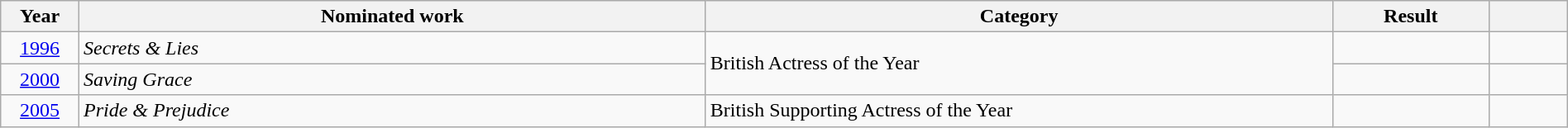<table class="wikitable" style="width:100%;">
<tr>
<th width=5%>Year</th>
<th style="width:40%;">Nominated work</th>
<th style="width:40%;">Category</th>
<th style="width:10%;">Result</th>
<th width=5%></th>
</tr>
<tr>
<td style="text-align:center;"><a href='#'>1996</a></td>
<td style="text-align:left;"><em>Secrets & Lies</em></td>
<td rowspan="2">British Actress of the Year</td>
<td></td>
<td style="text-align:center;"></td>
</tr>
<tr>
<td style="text-align:center;"><a href='#'>2000</a></td>
<td style="text-align:left;"><em>Saving Grace</em></td>
<td></td>
<td style="text-align:center;"></td>
</tr>
<tr>
<td style="text-align:center;"><a href='#'>2005</a></td>
<td style="text-align:left;"><em>Pride & Prejudice</em></td>
<td>British Supporting Actress of the Year</td>
<td></td>
<td style="text-align:center;"></td>
</tr>
</table>
